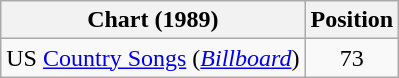<table class="wikitable sortable">
<tr>
<th scope="col">Chart (1989)</th>
<th scope="col">Position</th>
</tr>
<tr>
<td>US <a href='#'>Country Songs</a> (<em><a href='#'>Billboard</a></em>)</td>
<td align="center">73</td>
</tr>
</table>
